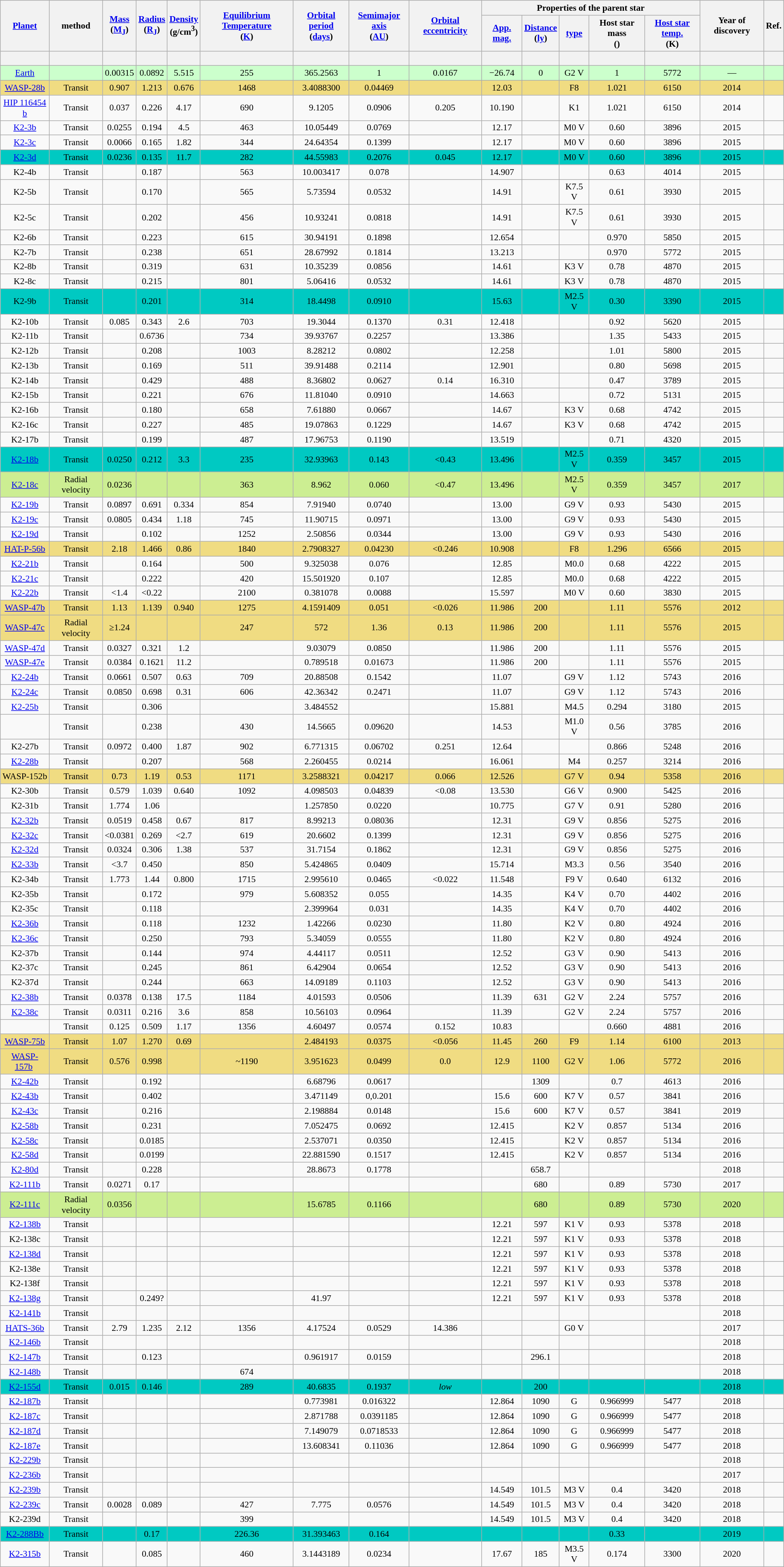<table class="sortable wikitable" style="font-size:90%; text-align: center; width:100%;">
<tr>
<th rowspan="2"><a href='#'>Planet</a></th>
<th rowspan="2"> method</th>
<th rowspan="2"><a href='#'>Mass</a><br>(<a href='#'>M<sub>J</sub></a>)</th>
<th rowspan="2"><a href='#'>Radius</a><br>(<a href='#'>R<sub>J</sub></a>)</th>
<th rowspan="2"><a href='#'>Density</a><br>(g/cm<sup>3</sup>)</th>
<th rowspan="2"><a href='#'>Equilibrium Temperature</a><br>(<a href='#'>K</a>)</th>
<th rowspan="2"><a href='#'>Orbital period</a><br>(<a href='#'>days</a>)</th>
<th rowspan="2"><a href='#'>Semimajor axis</a><br>(<a href='#'>AU</a>)</th>
<th rowspan="2"><a href='#'>Orbital eccentricity</a></th>
<th colspan="5">Properties of the parent star</th>
<th rowspan="2">Year of discovery</th>
<th rowspan="2">Ref.</th>
</tr>
<tr>
<th><a href='#'>App. mag.</a></th>
<th><a href='#'>Distance</a><br>(<a href='#'>ly</a>)</th>
<th><a href='#'> type</a></th>
<th>Host star mass<br>()</th>
<th><a href='#'>Host star temp.</a><br>(K)</th>
</tr>
<tr>
<th><br></th>
<th></th>
<th data-sort-type="number"></th>
<th data-sort-type="number"></th>
<th data-sort-type="number"></th>
<th data-sort-type="number"></th>
<th data-sort-type="number"></th>
<th data-sort-type="number"></th>
<th data-sort-type="number"></th>
<th data-sort-type="number"></th>
<th data-sort-type="number"></th>
<th data-sort-type="number"></th>
<th data-sort-type="number"></th>
<th data-sort-type="number"></th>
<th data-sort-type="number"></th>
<th class="unsortable"></th>
</tr>
<tr style="background:#ccffcc;">
<td><a href='#'>Earth</a> </td>
<td></td>
<td>0.00315</td>
<td>0.0892</td>
<td>5.515</td>
<td>255</td>
<td>365.2563</td>
<td>1</td>
<td>0.0167</td>
<td>−26.74</td>
<td>0</td>
<td>G2 V</td>
<td>1</td>
<td>5772</td>
<td>—</td>
<td></td>
</tr>
<tr style="background:#f0dc82;">
<td><a href='#'>WASP-28b</a> </td>
<td>Transit</td>
<td>0.907</td>
<td>1.213</td>
<td>0.676</td>
<td>1468</td>
<td>3.4088300</td>
<td>0.04469</td>
<td></td>
<td>12.03</td>
<td></td>
<td>F8</td>
<td>1.021</td>
<td>6150</td>
<td>2014</td>
<td></td>
</tr>
<tr>
<td><a href='#'>HIP 116454 b</a> </td>
<td>Transit</td>
<td>0.037</td>
<td>0.226</td>
<td>4.17</td>
<td>690</td>
<td>9.1205</td>
<td>0.0906</td>
<td>0.205</td>
<td>10.190</td>
<td></td>
<td>K1</td>
<td>1.021</td>
<td>6150</td>
<td>2014</td>
<td></td>
</tr>
<tr>
<td><a href='#'>K2-3b</a></td>
<td>Transit</td>
<td>0.0255</td>
<td>0.194</td>
<td>4.5</td>
<td>463</td>
<td>10.05449</td>
<td>0.0769</td>
<td></td>
<td>12.17</td>
<td></td>
<td>M0 V</td>
<td>0.60</td>
<td>3896</td>
<td>2015</td>
<td></td>
</tr>
<tr>
<td><a href='#'>K2-3c</a></td>
<td>Transit</td>
<td>0.0066</td>
<td>0.165</td>
<td>1.82</td>
<td>344</td>
<td>24.64354</td>
<td>0.1399</td>
<td></td>
<td>12.17</td>
<td></td>
<td>M0 V</td>
<td>0.60</td>
<td>3896</td>
<td>2015</td>
<td></td>
</tr>
<tr style="background: #00c9c2;">
<td><a href='#'>K2-3d</a></td>
<td>Transit</td>
<td>0.0236</td>
<td>0.135</td>
<td>11.7</td>
<td>282</td>
<td>44.55983</td>
<td>0.2076</td>
<td>0.045</td>
<td>12.17</td>
<td></td>
<td>M0 V</td>
<td>0.60</td>
<td>3896</td>
<td>2015</td>
<td></td>
</tr>
<tr>
<td>K2-4b</td>
<td>Transit</td>
<td></td>
<td>0.187</td>
<td></td>
<td>563</td>
<td>10.003417</td>
<td>0.078</td>
<td></td>
<td>14.907</td>
<td></td>
<td></td>
<td>0.63</td>
<td>4014</td>
<td>2015</td>
<td></td>
</tr>
<tr>
<td>K2-5b</td>
<td>Transit</td>
<td></td>
<td>0.170</td>
<td></td>
<td>565</td>
<td>5.73594</td>
<td>0.0532</td>
<td></td>
<td>14.91</td>
<td></td>
<td>K7.5 V</td>
<td>0.61</td>
<td>3930</td>
<td>2015</td>
<td></td>
</tr>
<tr>
<td>K2-5c</td>
<td>Transit</td>
<td></td>
<td>0.202</td>
<td></td>
<td>456</td>
<td>10.93241</td>
<td>0.0818</td>
<td></td>
<td>14.91</td>
<td></td>
<td>K7.5 V</td>
<td>0.61</td>
<td>3930</td>
<td>2015</td>
<td></td>
</tr>
<tr>
<td>K2-6b</td>
<td>Transit</td>
<td></td>
<td>0.223</td>
<td></td>
<td>615</td>
<td>30.94191</td>
<td>0.1898</td>
<td></td>
<td>12.654</td>
<td></td>
<td></td>
<td>0.970</td>
<td>5850</td>
<td>2015</td>
<td></td>
</tr>
<tr>
<td>K2-7b</td>
<td>Transit</td>
<td></td>
<td>0.238</td>
<td></td>
<td>651</td>
<td>28.67992</td>
<td>0.1814</td>
<td></td>
<td>13.213</td>
<td></td>
<td></td>
<td>0.970</td>
<td>5772</td>
<td>2015</td>
<td></td>
</tr>
<tr>
<td>K2-8b</td>
<td>Transit</td>
<td></td>
<td>0.319</td>
<td></td>
<td>631</td>
<td>10.35239</td>
<td>0.0856</td>
<td></td>
<td>14.61</td>
<td></td>
<td>K3 V</td>
<td>0.78</td>
<td>4870</td>
<td>2015</td>
<td></td>
</tr>
<tr>
<td>K2-8c</td>
<td>Transit</td>
<td></td>
<td>0.215</td>
<td></td>
<td>801</td>
<td>5.06416</td>
<td>0.0532</td>
<td></td>
<td>14.61</td>
<td></td>
<td>K3 V</td>
<td>0.78</td>
<td>4870</td>
<td>2015</td>
<td></td>
</tr>
<tr style="background: #00c9c2;">
<td>K2-9b</td>
<td>Transit</td>
<td></td>
<td>0.201</td>
<td></td>
<td>314</td>
<td>18.4498</td>
<td>0.0910</td>
<td></td>
<td>15.63</td>
<td></td>
<td>M2.5 V</td>
<td>0.30</td>
<td>3390</td>
<td>2015</td>
<td></td>
</tr>
<tr>
<td>K2-10b</td>
<td>Transit</td>
<td>0.085</td>
<td>0.343</td>
<td>2.6</td>
<td>703</td>
<td>19.3044</td>
<td>0.1370</td>
<td>0.31</td>
<td>12.418</td>
<td></td>
<td></td>
<td>0.92</td>
<td>5620</td>
<td>2015</td>
<td></td>
</tr>
<tr>
<td>K2-11b</td>
<td>Transit</td>
<td></td>
<td>0.6736</td>
<td></td>
<td>734</td>
<td>39.93767</td>
<td>0.2257</td>
<td></td>
<td>13.386</td>
<td></td>
<td></td>
<td>1.35</td>
<td>5433</td>
<td>2015</td>
<td></td>
</tr>
<tr>
<td>K2-12b</td>
<td>Transit</td>
<td></td>
<td>0.208</td>
<td></td>
<td>1003</td>
<td>8.28212</td>
<td>0.0802</td>
<td></td>
<td>12.258</td>
<td></td>
<td></td>
<td>1.01</td>
<td>5800</td>
<td>2015</td>
<td></td>
</tr>
<tr>
<td>K2-13b</td>
<td>Transit</td>
<td></td>
<td>0.169</td>
<td></td>
<td>511</td>
<td>39.91488</td>
<td>0.2114</td>
<td></td>
<td>12.901</td>
<td></td>
<td></td>
<td>0.80</td>
<td>5698</td>
<td>2015</td>
<td></td>
</tr>
<tr>
<td>K2-14b</td>
<td>Transit</td>
<td></td>
<td>0.429</td>
<td></td>
<td>488</td>
<td>8.36802</td>
<td>0.0627</td>
<td>0.14</td>
<td>16.310</td>
<td></td>
<td></td>
<td>0.47</td>
<td>3789</td>
<td>2015</td>
<td></td>
</tr>
<tr>
<td>K2-15b</td>
<td>Transit</td>
<td></td>
<td>0.221</td>
<td></td>
<td>676</td>
<td>11.81040</td>
<td>0.0910</td>
<td></td>
<td>14.663</td>
<td></td>
<td></td>
<td>0.72</td>
<td>5131</td>
<td>2015</td>
<td></td>
</tr>
<tr>
<td>K2-16b</td>
<td>Transit</td>
<td></td>
<td>0.180</td>
<td></td>
<td>658</td>
<td>7.61880</td>
<td>0.0667</td>
<td></td>
<td>14.67</td>
<td></td>
<td>K3 V</td>
<td>0.68</td>
<td>4742</td>
<td>2015</td>
<td></td>
</tr>
<tr>
<td>K2-16c</td>
<td>Transit</td>
<td></td>
<td>0.227</td>
<td></td>
<td>485</td>
<td>19.07863</td>
<td>0.1229</td>
<td></td>
<td>14.67</td>
<td></td>
<td>K3 V</td>
<td>0.68</td>
<td>4742</td>
<td>2015</td>
<td></td>
</tr>
<tr>
<td>K2-17b</td>
<td>Transit</td>
<td></td>
<td>0.199</td>
<td></td>
<td>487</td>
<td>17.96753</td>
<td>0.1190</td>
<td></td>
<td>13.519</td>
<td></td>
<td></td>
<td>0.71</td>
<td>4320</td>
<td>2015</td>
<td></td>
</tr>
<tr style="background: #00c9c2;">
<td><a href='#'>K2-18b</a></td>
<td>Transit</td>
<td>0.0250</td>
<td>0.212</td>
<td>3.3</td>
<td>235</td>
<td>32.93963</td>
<td>0.143</td>
<td><0.43</td>
<td>13.496</td>
<td></td>
<td>M2.5 V</td>
<td>0.359</td>
<td>3457</td>
<td>2015</td>
<td></td>
</tr>
<tr style="background: #ccee92;">
<td><a href='#'>K2-18c</a></td>
<td>Radial velocity</td>
<td>0.0236</td>
<td></td>
<td></td>
<td>363</td>
<td>8.962</td>
<td>0.060</td>
<td><0.47</td>
<td>13.496</td>
<td></td>
<td>M2.5 V</td>
<td>0.359</td>
<td>3457</td>
<td>2017</td>
<td></td>
</tr>
<tr>
<td><a href='#'>K2-19b</a></td>
<td>Transit</td>
<td>0.0897</td>
<td>0.691</td>
<td>0.334</td>
<td>854</td>
<td>7.91940</td>
<td>0.0740</td>
<td></td>
<td>13.00</td>
<td></td>
<td>G9 V</td>
<td>0.93</td>
<td>5430</td>
<td>2015</td>
<td></td>
</tr>
<tr>
<td><a href='#'>K2-19c</a></td>
<td>Transit</td>
<td>0.0805</td>
<td>0.434</td>
<td>1.18</td>
<td>745</td>
<td>11.90715</td>
<td>0.0971</td>
<td></td>
<td>13.00</td>
<td></td>
<td>G9 V</td>
<td>0.93</td>
<td>5430</td>
<td>2015</td>
<td></td>
</tr>
<tr>
<td><a href='#'>K2-19d</a></td>
<td>Transit</td>
<td></td>
<td>0.102</td>
<td></td>
<td>1252</td>
<td>2.50856</td>
<td>0.0344</td>
<td></td>
<td>13.00</td>
<td></td>
<td>G9 V</td>
<td>0.93</td>
<td>5430</td>
<td>2016</td>
<td></td>
</tr>
<tr style="background:#f0dc82;">
<td><a href='#'>HAT-P-56b</a> </td>
<td>Transit</td>
<td>2.18</td>
<td>1.466</td>
<td>0.86</td>
<td>1840</td>
<td>2.7908327</td>
<td>0.04230</td>
<td><0.246</td>
<td>10.908</td>
<td></td>
<td>F8</td>
<td>1.296</td>
<td>6566</td>
<td>2015</td>
<td></td>
</tr>
<tr>
<td><a href='#'>K2-21b</a></td>
<td>Transit</td>
<td></td>
<td>0.164</td>
<td></td>
<td>500</td>
<td>9.325038</td>
<td>0.076</td>
<td></td>
<td>12.85</td>
<td></td>
<td>M0.0</td>
<td>0.68</td>
<td>4222</td>
<td>2015</td>
<td></td>
</tr>
<tr>
<td><a href='#'>K2-21c</a></td>
<td>Transit</td>
<td></td>
<td>0.222</td>
<td></td>
<td>420</td>
<td>15.501920</td>
<td>0.107</td>
<td></td>
<td>12.85</td>
<td></td>
<td>M0.0</td>
<td>0.68</td>
<td>4222</td>
<td>2015</td>
<td></td>
</tr>
<tr>
<td><a href='#'>K2-22b</a></td>
<td>Transit</td>
<td><1.4</td>
<td><0.22</td>
<td></td>
<td>2100</td>
<td>0.381078</td>
<td>0.0088</td>
<td></td>
<td>15.597</td>
<td></td>
<td>M0 V</td>
<td>0.60</td>
<td>3830</td>
<td>2015</td>
<td></td>
</tr>
<tr style="background:#f0dc82;">
<td><a href='#'>WASP-47b</a> </td>
<td>Transit</td>
<td>1.13</td>
<td>1.139</td>
<td>0.940</td>
<td>1275</td>
<td>4.1591409</td>
<td>0.051</td>
<td><0.026</td>
<td>11.986</td>
<td>200</td>
<td></td>
<td>1.11</td>
<td>5576</td>
<td>2012</td>
<td></td>
</tr>
<tr style="background:#f0dc82;">
<td><a href='#'>WASP-47c</a> </td>
<td>Radial velocity</td>
<td>≥1.24</td>
<td></td>
<td></td>
<td>247</td>
<td>572</td>
<td>1.36</td>
<td>0.13</td>
<td>11.986</td>
<td>200</td>
<td></td>
<td>1.11</td>
<td>5576</td>
<td>2015</td>
<td></td>
</tr>
<tr>
<td><a href='#'>WASP-47d</a> </td>
<td>Transit</td>
<td>0.0327</td>
<td>0.321</td>
<td>1.2</td>
<td></td>
<td>9.03079</td>
<td>0.0850</td>
<td></td>
<td>11.986</td>
<td>200</td>
<td></td>
<td>1.11</td>
<td>5576</td>
<td>2015</td>
<td></td>
</tr>
<tr>
<td><a href='#'>WASP-47e</a> </td>
<td>Transit</td>
<td>0.0384</td>
<td>0.1621</td>
<td>11.2</td>
<td></td>
<td>0.789518</td>
<td>0.01673</td>
<td></td>
<td>11.986</td>
<td>200</td>
<td></td>
<td>1.11</td>
<td>5576</td>
<td>2015</td>
<td></td>
</tr>
<tr>
<td><a href='#'>K2-24b</a></td>
<td>Transit</td>
<td>0.0661</td>
<td>0.507</td>
<td>0.63</td>
<td>709</td>
<td>20.88508</td>
<td>0.1542</td>
<td></td>
<td>11.07</td>
<td></td>
<td>G9 V</td>
<td>1.12</td>
<td>5743</td>
<td>2016</td>
<td></td>
</tr>
<tr>
<td><a href='#'>K2-24c</a></td>
<td>Transit</td>
<td>0.0850</td>
<td>0.698</td>
<td>0.31</td>
<td>606</td>
<td>42.36342</td>
<td>0.2471</td>
<td></td>
<td>11.07</td>
<td></td>
<td>G9 V</td>
<td>1.12</td>
<td>5743</td>
<td>2016</td>
<td></td>
</tr>
<tr>
<td><a href='#'>K2-25b</a></td>
<td>Transit</td>
<td></td>
<td>0.306</td>
<td></td>
<td></td>
<td>3.484552</td>
<td></td>
<td></td>
<td>15.881</td>
<td></td>
<td>M4.5</td>
<td>0.294</td>
<td>3180</td>
<td>2015</td>
<td></td>
</tr>
<tr>
<td></td>
<td>Transit</td>
<td></td>
<td>0.238</td>
<td></td>
<td>430</td>
<td>14.5665</td>
<td>0.09620</td>
<td></td>
<td>14.53</td>
<td></td>
<td>M1.0 V</td>
<td>0.56</td>
<td>3785</td>
<td>2016</td>
<td></td>
</tr>
<tr>
<td>K2-27b</td>
<td>Transit</td>
<td>0.0972</td>
<td>0.400</td>
<td>1.87</td>
<td>902</td>
<td>6.771315</td>
<td>0.06702</td>
<td>0.251</td>
<td>12.64</td>
<td></td>
<td></td>
<td>0.866</td>
<td>5248</td>
<td>2016</td>
<td></td>
</tr>
<tr>
<td><a href='#'>K2-28b</a></td>
<td>Transit</td>
<td></td>
<td>0.207</td>
<td></td>
<td>568</td>
<td>2.260455</td>
<td>0.0214</td>
<td></td>
<td>16.061</td>
<td></td>
<td>M4</td>
<td>0.257</td>
<td>3214</td>
<td>2016</td>
<td></td>
</tr>
<tr style="background:#f0dc82;">
<td>WASP-152b </td>
<td>Transit</td>
<td>0.73</td>
<td>1.19</td>
<td>0.53</td>
<td>1171</td>
<td>3.2588321</td>
<td>0.04217</td>
<td>0.066</td>
<td>12.526</td>
<td></td>
<td>G7 V</td>
<td>0.94</td>
<td>5358</td>
<td>2016</td>
<td></td>
</tr>
<tr>
<td>K2-30b</td>
<td>Transit</td>
<td>0.579</td>
<td>1.039</td>
<td>0.640</td>
<td>1092</td>
<td>4.098503</td>
<td>0.04839</td>
<td><0.08</td>
<td>13.530</td>
<td></td>
<td>G6 V</td>
<td>0.900</td>
<td>5425</td>
<td>2016</td>
<td></td>
</tr>
<tr>
<td>K2-31b</td>
<td>Transit</td>
<td>1.774</td>
<td>1.06</td>
<td></td>
<td></td>
<td>1.257850</td>
<td>0.0220</td>
<td></td>
<td>10.775</td>
<td></td>
<td>G7 V</td>
<td>0.91</td>
<td>5280</td>
<td>2016</td>
<td></td>
</tr>
<tr>
<td><a href='#'>K2-32b</a></td>
<td>Transit</td>
<td>0.0519</td>
<td>0.458</td>
<td>0.67</td>
<td>817</td>
<td>8.99213</td>
<td>0.08036</td>
<td></td>
<td>12.31</td>
<td></td>
<td>G9 V</td>
<td>0.856</td>
<td>5275</td>
<td>2016</td>
<td></td>
</tr>
<tr>
<td><a href='#'>K2-32c</a></td>
<td>Transit</td>
<td><0.0381</td>
<td>0.269</td>
<td><2.7</td>
<td>619</td>
<td>20.6602</td>
<td>0.1399</td>
<td></td>
<td>12.31</td>
<td></td>
<td>G9 V</td>
<td>0.856</td>
<td>5275</td>
<td>2016</td>
<td></td>
</tr>
<tr>
<td><a href='#'>K2-32d</a></td>
<td>Transit</td>
<td>0.0324</td>
<td>0.306</td>
<td>1.38</td>
<td>537</td>
<td>31.7154</td>
<td>0.1862</td>
<td></td>
<td>12.31</td>
<td></td>
<td>G9 V</td>
<td>0.856</td>
<td>5275</td>
<td>2016</td>
<td></td>
</tr>
<tr>
<td><a href='#'>K2-33b</a></td>
<td>Transit</td>
<td><3.7</td>
<td>0.450</td>
<td></td>
<td>850</td>
<td>5.424865</td>
<td>0.0409</td>
<td></td>
<td>15.714</td>
<td></td>
<td>M3.3</td>
<td>0.56</td>
<td>3540</td>
<td>2016</td>
<td></td>
</tr>
<tr>
<td>K2-34b</td>
<td>Transit</td>
<td>1.773</td>
<td>1.44</td>
<td>0.800</td>
<td>1715</td>
<td>2.995610</td>
<td>0.0465</td>
<td><0.022</td>
<td>11.548</td>
<td></td>
<td>F9 V</td>
<td>0.640</td>
<td>6132</td>
<td>2016</td>
<td></td>
</tr>
<tr>
<td>K2-35b</td>
<td>Transit</td>
<td></td>
<td>0.172</td>
<td></td>
<td>979</td>
<td>5.608352</td>
<td>0.055</td>
<td></td>
<td>14.35</td>
<td></td>
<td>K4 V</td>
<td>0.70</td>
<td>4402</td>
<td>2016</td>
<td></td>
</tr>
<tr>
<td>K2-35c</td>
<td>Transit</td>
<td></td>
<td>0.118</td>
<td></td>
<td></td>
<td>2.399964</td>
<td>0.031</td>
<td></td>
<td>14.35</td>
<td></td>
<td>K4 V</td>
<td>0.70</td>
<td>4402</td>
<td>2016</td>
<td></td>
</tr>
<tr>
<td><a href='#'>K2-36b</a></td>
<td>Transit</td>
<td></td>
<td>0.118</td>
<td></td>
<td>1232</td>
<td>1.42266</td>
<td>0.0230</td>
<td></td>
<td>11.80</td>
<td></td>
<td>K2 V</td>
<td>0.80</td>
<td>4924</td>
<td>2016</td>
<td></td>
</tr>
<tr>
<td><a href='#'>K2-36c</a></td>
<td>Transit</td>
<td></td>
<td>0.250</td>
<td></td>
<td>793</td>
<td>5.34059</td>
<td>0.0555</td>
<td></td>
<td>11.80</td>
<td></td>
<td>K2 V</td>
<td>0.80</td>
<td>4924</td>
<td>2016</td>
<td></td>
</tr>
<tr>
<td>K2-37b</td>
<td>Transit</td>
<td></td>
<td>0.144</td>
<td></td>
<td>974</td>
<td>4.44117</td>
<td>0.0511</td>
<td></td>
<td>12.52</td>
<td></td>
<td>G3 V</td>
<td>0.90</td>
<td>5413</td>
<td>2016</td>
<td></td>
</tr>
<tr>
<td>K2-37c</td>
<td>Transit</td>
<td></td>
<td>0.245</td>
<td></td>
<td>861</td>
<td>6.42904</td>
<td>0.0654</td>
<td></td>
<td>12.52</td>
<td></td>
<td>G3 V</td>
<td>0.90</td>
<td>5413</td>
<td>2016</td>
<td></td>
</tr>
<tr>
<td>K2-37d</td>
<td>Transit</td>
<td></td>
<td>0.244</td>
<td></td>
<td>663</td>
<td>14.09189</td>
<td>0.1103</td>
<td></td>
<td>12.52</td>
<td></td>
<td>G3 V</td>
<td>0.90</td>
<td>5413</td>
<td>2016</td>
<td></td>
</tr>
<tr>
<td><a href='#'>K2-38b</a></td>
<td>Transit</td>
<td>0.0378</td>
<td>0.138</td>
<td>17.5</td>
<td>1184</td>
<td>4.01593</td>
<td>0.0506</td>
<td></td>
<td>11.39</td>
<td>631</td>
<td>G2 V</td>
<td>2.24</td>
<td>5757</td>
<td>2016</td>
<td></td>
</tr>
<tr>
<td><a href='#'>K2-38c</a></td>
<td>Transit</td>
<td>0.0311</td>
<td>0.216</td>
<td>3.6</td>
<td>858</td>
<td>10.56103</td>
<td>0.0964</td>
<td></td>
<td>11.39</td>
<td></td>
<td>G2 V</td>
<td>2.24</td>
<td>5757</td>
<td>2016</td>
<td></td>
</tr>
<tr>
<td></td>
<td>Transit</td>
<td>0.125</td>
<td>0.509</td>
<td>1.17</td>
<td>1356</td>
<td>4.60497</td>
<td>0.0574</td>
<td>0.152</td>
<td>10.83</td>
<td></td>
<td></td>
<td>0.660</td>
<td>4881</td>
<td>2016</td>
<td></td>
</tr>
<tr style="background:#f0dc82;">
<td><a href='#'>WASP-75b</a> </td>
<td>Transit</td>
<td>1.07</td>
<td>1.270</td>
<td>0.69</td>
<td></td>
<td>2.484193</td>
<td>0.0375</td>
<td><0.056</td>
<td>11.45</td>
<td>260</td>
<td>F9</td>
<td>1.14</td>
<td>6100</td>
<td>2013</td>
<td></td>
</tr>
<tr style="background:#f0dc82;">
<td><a href='#'>WASP-157b</a> </td>
<td>Transit</td>
<td>0.576</td>
<td>0.998</td>
<td></td>
<td>~1190</td>
<td>3.951623</td>
<td>0.0499</td>
<td>0.0</td>
<td>12.9</td>
<td>1100</td>
<td>G2 V</td>
<td>1.06</td>
<td>5772</td>
<td>2016</td>
<td></td>
</tr>
<tr>
<td><a href='#'>K2-42b</a></td>
<td>Transit</td>
<td></td>
<td>0.192</td>
<td></td>
<td></td>
<td>6.68796</td>
<td>0.0617</td>
<td></td>
<td></td>
<td>1309</td>
<td></td>
<td>0.7</td>
<td>4613</td>
<td>2016</td>
<td></td>
</tr>
<tr>
<td><a href='#'>K2-43b</a></td>
<td>Transit</td>
<td></td>
<td>0.402</td>
<td></td>
<td></td>
<td>3.471149</td>
<td>0,0.201</td>
<td></td>
<td>15.6</td>
<td>600</td>
<td>K7 V</td>
<td>0.57</td>
<td>3841</td>
<td>2016</td>
<td></td>
</tr>
<tr>
<td><a href='#'>K2-43c</a></td>
<td>Transit</td>
<td></td>
<td>0.216</td>
<td></td>
<td></td>
<td>2.198884</td>
<td>0.0148</td>
<td></td>
<td>15.6</td>
<td>600</td>
<td>K7 V</td>
<td>0.57</td>
<td>3841</td>
<td>2019</td>
<td></td>
</tr>
<tr>
<td><a href='#'>K2-58b</a></td>
<td>Transit</td>
<td></td>
<td>0.231</td>
<td></td>
<td></td>
<td>7.052475</td>
<td>0.0692</td>
<td></td>
<td>12.415</td>
<td></td>
<td>K2 V</td>
<td>0.857</td>
<td>5134</td>
<td>2016</td>
<td></td>
</tr>
<tr>
<td><a href='#'>K2-58c</a></td>
<td>Transit</td>
<td></td>
<td>0.0185</td>
<td></td>
<td></td>
<td>2.537071</td>
<td>0.0350</td>
<td></td>
<td>12.415</td>
<td></td>
<td>K2 V</td>
<td>0.857</td>
<td>5134</td>
<td>2016</td>
<td></td>
</tr>
<tr>
<td><a href='#'>K2-58d</a></td>
<td>Transit</td>
<td></td>
<td>0.0199</td>
<td></td>
<td></td>
<td>22.881590</td>
<td>0.1517</td>
<td></td>
<td>12.415</td>
<td></td>
<td>K2 V</td>
<td>0.857</td>
<td>5134</td>
<td>2016</td>
<td></td>
</tr>
<tr>
<td><a href='#'>K2-80d</a></td>
<td>Transit</td>
<td></td>
<td>0.228</td>
<td></td>
<td></td>
<td>28.8673</td>
<td>0.1778</td>
<td></td>
<td></td>
<td>658.7</td>
<td></td>
<td></td>
<td></td>
<td>2018</td>
<td></td>
</tr>
<tr>
<td><a href='#'>K2-111b</a></td>
<td>Transit</td>
<td>0.0271</td>
<td>0.17</td>
<td></td>
<td></td>
<td></td>
<td></td>
<td></td>
<td></td>
<td>680</td>
<td></td>
<td>0.89</td>
<td>5730</td>
<td>2017</td>
<td></td>
</tr>
<tr style="background: #ccee92;">
<td><a href='#'>K2-111c</a></td>
<td>Radial velocity</td>
<td>0.0356</td>
<td></td>
<td></td>
<td></td>
<td>15.6785</td>
<td>0.1166</td>
<td></td>
<td></td>
<td>680</td>
<td></td>
<td>0.89</td>
<td>5730</td>
<td>2020</td>
<td></td>
</tr>
<tr>
<td><a href='#'>K2-138b</a></td>
<td>Transit</td>
<td></td>
<td></td>
<td></td>
<td></td>
<td></td>
<td></td>
<td></td>
<td>12.21</td>
<td>597</td>
<td>K1 V</td>
<td>0.93</td>
<td>5378</td>
<td>2018</td>
<td></td>
</tr>
<tr>
<td>K2-138c</td>
<td>Transit</td>
<td></td>
<td></td>
<td></td>
<td></td>
<td></td>
<td></td>
<td></td>
<td>12.21</td>
<td>597</td>
<td>K1 V</td>
<td>0.93</td>
<td>5378</td>
<td>2018</td>
<td></td>
</tr>
<tr>
<td><a href='#'>K2-138d</a></td>
<td>Transit</td>
<td></td>
<td></td>
<td></td>
<td></td>
<td></td>
<td></td>
<td></td>
<td>12.21</td>
<td>597</td>
<td>K1 V</td>
<td>0.93</td>
<td>5378</td>
<td>2018</td>
<td></td>
</tr>
<tr>
<td>K2-138e</td>
<td>Transit</td>
<td></td>
<td></td>
<td></td>
<td></td>
<td></td>
<td></td>
<td></td>
<td>12.21</td>
<td>597</td>
<td>K1 V</td>
<td>0.93</td>
<td>5378</td>
<td>2018</td>
<td></td>
</tr>
<tr>
<td>K2-138f</td>
<td>Transit</td>
<td></td>
<td></td>
<td></td>
<td></td>
<td></td>
<td></td>
<td></td>
<td>12.21</td>
<td>597</td>
<td>K1 V</td>
<td>0.93</td>
<td>5378</td>
<td>2018</td>
<td></td>
</tr>
<tr>
<td><a href='#'>K2-138g</a></td>
<td>Transit</td>
<td></td>
<td>0.249?</td>
<td></td>
<td></td>
<td>41.97</td>
<td></td>
<td></td>
<td>12.21</td>
<td>597</td>
<td>K1 V</td>
<td>0.93</td>
<td>5378</td>
<td>2018</td>
<td></td>
</tr>
<tr>
<td><a href='#'>K2-141b</a></td>
<td>Transit</td>
<td></td>
<td></td>
<td></td>
<td></td>
<td></td>
<td></td>
<td></td>
<td></td>
<td></td>
<td></td>
<td></td>
<td></td>
<td>2018</td>
<td></td>
</tr>
<tr>
<td><a href='#'>HATS-36b</a> </td>
<td>Transit</td>
<td>2.79</td>
<td>1.235</td>
<td>2.12</td>
<td>1356</td>
<td>4.17524</td>
<td>0.0529</td>
<td>14.386</td>
<td></td>
<td></td>
<td>G0 V</td>
<td></td>
<td></td>
<td>2017</td>
<td></td>
</tr>
<tr>
<td><a href='#'>K2-146b</a></td>
<td>Transit</td>
<td></td>
<td></td>
<td></td>
<td></td>
<td></td>
<td></td>
<td></td>
<td></td>
<td></td>
<td></td>
<td></td>
<td></td>
<td>2018</td>
<td></td>
</tr>
<tr>
<td><a href='#'>K2-147b</a></td>
<td>Transit</td>
<td></td>
<td>0.123</td>
<td></td>
<td></td>
<td>0.961917</td>
<td>0.0159</td>
<td></td>
<td></td>
<td>296.1</td>
<td></td>
<td></td>
<td></td>
<td>2018</td>
<td></td>
</tr>
<tr>
<td><a href='#'>K2-148b</a></td>
<td>Transit</td>
<td></td>
<td></td>
<td></td>
<td>674</td>
<td></td>
<td></td>
<td></td>
<td></td>
<td></td>
<td></td>
<td></td>
<td></td>
<td>2018</td>
<td></td>
</tr>
<tr style="background: #00c9c2;">
<td><a href='#'>K2-155d</a></td>
<td>Transit</td>
<td>0.015</td>
<td>0.146</td>
<td></td>
<td>289</td>
<td>40.6835</td>
<td>0.1937</td>
<td><em>low</em></td>
<td></td>
<td>200</td>
<td></td>
<td></td>
<td></td>
<td>2018</td>
<td></td>
</tr>
<tr>
<td><a href='#'>K2-187b</a></td>
<td>Transit</td>
<td></td>
<td></td>
<td></td>
<td></td>
<td>0.773981</td>
<td>0.016322</td>
<td></td>
<td>12.864</td>
<td>1090</td>
<td>G</td>
<td>0.966999</td>
<td>5477</td>
<td>2018</td>
<td></td>
</tr>
<tr>
<td><a href='#'>K2-187c</a></td>
<td>Transit</td>
<td></td>
<td></td>
<td></td>
<td></td>
<td>2.871788</td>
<td>0.0391185</td>
<td></td>
<td>12.864</td>
<td>1090</td>
<td>G</td>
<td>0.966999</td>
<td>5477</td>
<td>2018</td>
<td></td>
</tr>
<tr>
<td><a href='#'>K2-187d</a></td>
<td>Transit</td>
<td></td>
<td></td>
<td></td>
<td></td>
<td>7.149079</td>
<td>0.0718533</td>
<td></td>
<td>12.864</td>
<td>1090</td>
<td>G</td>
<td>0.966999</td>
<td>5477</td>
<td>2018</td>
<td></td>
</tr>
<tr>
<td><a href='#'>K2-187e</a></td>
<td>Transit</td>
<td></td>
<td></td>
<td></td>
<td></td>
<td>13.608341</td>
<td>0.11036</td>
<td></td>
<td>12.864</td>
<td>1090</td>
<td>G</td>
<td>0.966999</td>
<td>5477</td>
<td>2018</td>
<td></td>
</tr>
<tr>
<td><a href='#'>K2-229b</a></td>
<td>Transit</td>
<td></td>
<td></td>
<td></td>
<td></td>
<td></td>
<td></td>
<td></td>
<td></td>
<td></td>
<td></td>
<td></td>
<td></td>
<td>2018</td>
<td></td>
</tr>
<tr>
<td><a href='#'>K2-236b</a></td>
<td>Transit</td>
<td></td>
<td></td>
<td></td>
<td></td>
<td></td>
<td></td>
<td></td>
<td></td>
<td></td>
<td></td>
<td></td>
<td></td>
<td>2017</td>
<td></td>
</tr>
<tr>
<td><a href='#'>K2-239b</a></td>
<td>Transit</td>
<td></td>
<td></td>
<td></td>
<td></td>
<td></td>
<td></td>
<td></td>
<td>14.549</td>
<td>101.5</td>
<td>M3 V</td>
<td>0.4</td>
<td>3420</td>
<td>2018</td>
<td></td>
</tr>
<tr>
<td><a href='#'>K2-239c</a></td>
<td>Transit</td>
<td>0.0028</td>
<td>0.089</td>
<td></td>
<td>427</td>
<td>7.775</td>
<td>0.0576</td>
<td></td>
<td>14.549</td>
<td>101.5</td>
<td>M3 V</td>
<td>0.4</td>
<td>3420</td>
<td>2018</td>
<td></td>
</tr>
<tr>
<td>K2-239d</td>
<td>Transit</td>
<td></td>
<td></td>
<td></td>
<td>399</td>
<td></td>
<td></td>
<td></td>
<td>14.549</td>
<td>101.5</td>
<td>M3 V</td>
<td>0.4</td>
<td>3420</td>
<td>2018</td>
<td></td>
</tr>
<tr style="background: #00c9c2;">
<td><a href='#'>K2-288Bb</a></td>
<td>Transit</td>
<td></td>
<td>0.17</td>
<td></td>
<td>226.36</td>
<td>31.393463</td>
<td>0.164</td>
<td></td>
<td></td>
<td></td>
<td></td>
<td>0.33</td>
<td></td>
<td>2019</td>
<td></td>
</tr>
<tr>
<td><a href='#'>K2-315b</a></td>
<td>Transit</td>
<td></td>
<td>0.085</td>
<td></td>
<td>460</td>
<td>3.1443189</td>
<td>0.0234</td>
<td></td>
<td>17.67</td>
<td>185</td>
<td>M3.5 V</td>
<td>0.174</td>
<td>3300</td>
<td>2020</td>
<td></td>
</tr>
</table>
